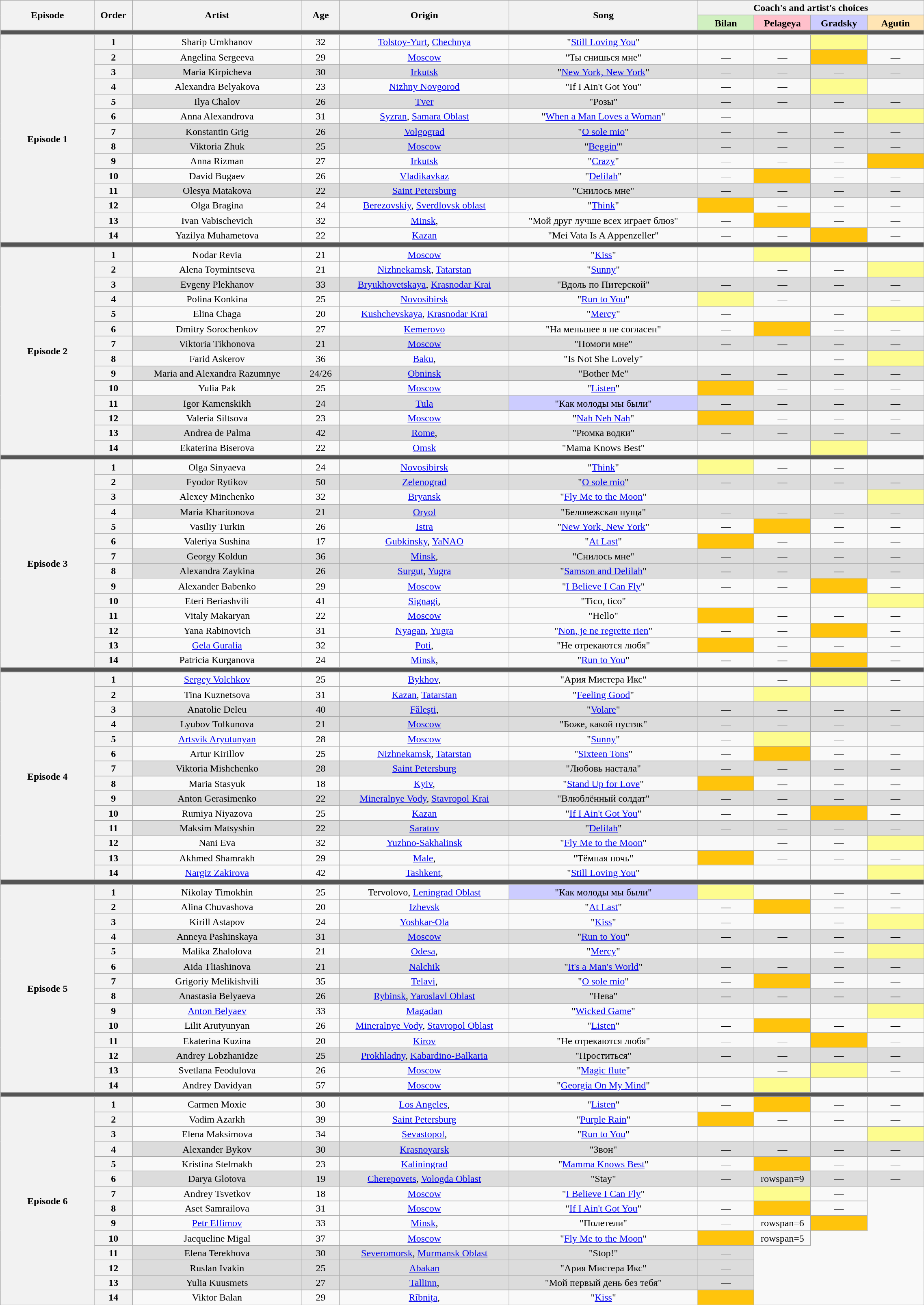<table class="wikitable" style="text-align:center; line-height:17px; width:120%;">
<tr>
<th scope="col" rowspan=2 style="width:10%;">Episode</th>
<th scope="col" rowspan=2 style="width:04%;">Order</th>
<th scope="col" rowspan=2 style="width:18%;">Artist</th>
<th scope="col" rowspan=2 style="width:04%;">Age</th>
<th scope="col" rowspan=2 style="width:18%;">Origin</th>
<th scope="col" rowspan=2 style="width:20%;">Song</th>
<th scope="col" colspan=4 style="width:24%;">Coach's and artist's choices</th>
</tr>
<tr>
<th style="background:#d0f0c0; width:6%">Bilan</th>
<th style="background:pink; width:6%">Pelageya</th>
<th style="background:#ccf; width:6%">Gradsky</th>
<th style="background:#ffe5b4; width:6%">Agutin</th>
</tr>
<tr>
<td colspan="10" style="background:#555"></td>
</tr>
<tr>
<th rowspan="14"><strong>Episode 1</strong> </th>
<th>1</th>
<td>Sharip Umkhanov</td>
<td>32</td>
<td><a href='#'>Tolstoy-Yurt</a>, <a href='#'>Chechnya</a></td>
<td>"<a href='#'>Still Loving You</a>"</td>
<td><strong></strong></td>
<td><strong></strong></td>
<td style="background:#fdfc8f;"><strong></strong></td>
<td><strong></strong></td>
</tr>
<tr>
<th>2</th>
<td>Angelina Sergeeva</td>
<td>29</td>
<td><a href='#'>Moscow</a></td>
<td>"Ты снишься мне"</td>
<td>—</td>
<td>—</td>
<td style="background:#FFC40C;"><strong></strong></td>
<td>—</td>
</tr>
<tr style="background:#DCDCDC;">
<th>3</th>
<td>Maria Kirpicheva</td>
<td>30</td>
<td><a href='#'>Irkutsk</a></td>
<td>"<a href='#'>New York, New York</a>"</td>
<td>—</td>
<td>—</td>
<td>—</td>
<td>—</td>
</tr>
<tr>
<th>4</th>
<td>Alexandra Belyakova</td>
<td>23</td>
<td><a href='#'>Nizhny Novgorod</a></td>
<td>"If I Ain't Got You"</td>
<td>—</td>
<td>—</td>
<td style="background:#fdfc8f;"><strong></strong></td>
<td><strong></strong></td>
</tr>
<tr style="background:#DCDCDC;">
<th>5</th>
<td>Ilya Chalov</td>
<td>26</td>
<td><a href='#'>Tver</a></td>
<td>"Розы"</td>
<td>—</td>
<td>—</td>
<td>—</td>
<td>—</td>
</tr>
<tr>
<th>6</th>
<td>Anna Alexandrova</td>
<td>31</td>
<td><a href='#'>Syzran</a>, <a href='#'>Samara Oblast</a></td>
<td>"<a href='#'>When a Man Loves a Woman</a>"</td>
<td>—</td>
<td><strong></strong></td>
<td><strong></strong></td>
<td style="background:#fdfc8f;"><strong></strong></td>
</tr>
<tr style="background:#DCDCDC;">
<th>7</th>
<td>Konstantin Grig</td>
<td>26</td>
<td><a href='#'>Volgograd</a></td>
<td>"<a href='#'>O sole mio</a>"</td>
<td>—</td>
<td>—</td>
<td>—</td>
<td>—</td>
</tr>
<tr style="background:#DCDCDC;">
<th>8</th>
<td>Viktoria Zhuk</td>
<td>25</td>
<td><a href='#'>Moscow</a></td>
<td>"<a href='#'>Beggin'</a>"</td>
<td>—</td>
<td>—</td>
<td>—</td>
<td>—</td>
</tr>
<tr>
<th>9</th>
<td>Anna Rizman</td>
<td>27</td>
<td><a href='#'>Irkutsk</a></td>
<td>"<a href='#'>Crazy</a>"</td>
<td>—</td>
<td>—</td>
<td>—</td>
<td style="background:#FFC40C;"><strong></strong></td>
</tr>
<tr>
<th>10</th>
<td>David Bugaev</td>
<td>26</td>
<td><a href='#'>Vladikavkaz</a></td>
<td>"<a href='#'>Delilah</a>"</td>
<td>—</td>
<td style="background:#FFC40C;"><strong></strong></td>
<td>—</td>
<td>—</td>
</tr>
<tr style="background:#DCDCDC;">
<th>11</th>
<td>Olesya Matakova</td>
<td>22</td>
<td><a href='#'>Saint Petersburg</a></td>
<td>"Снилось мне"</td>
<td>—</td>
<td>—</td>
<td>—</td>
<td>—</td>
</tr>
<tr>
<th>12</th>
<td>Olga Bragina</td>
<td>24</td>
<td><a href='#'>Berezovskiy</a>, <a href='#'>Sverdlovsk oblast</a></td>
<td>"<a href='#'>Think</a>"</td>
<td style="background:#FFC40C;"><strong></strong></td>
<td>—</td>
<td>—</td>
<td>—</td>
</tr>
<tr>
<th>13</th>
<td>Ivan Vabischevich</td>
<td>32</td>
<td><a href='#'>Minsk</a>, </td>
<td>"Мой друг лучше всех играет блюз"</td>
<td>—</td>
<td style="background:#FFC40C;"><strong></strong></td>
<td>—</td>
<td>—</td>
</tr>
<tr>
<th>14</th>
<td>Yazilya Muhametova</td>
<td>22</td>
<td><a href='#'>Kazan</a></td>
<td>"Mei Vata Is A Appenzeller"</td>
<td>—</td>
<td>—</td>
<td style="background:#FFC40C;"><strong></strong></td>
<td>—</td>
</tr>
<tr>
<td colspan="10" style="background:#555"></td>
</tr>
<tr>
<th rowspan="14"><strong>Episode 2</strong> </th>
<th>1</th>
<td>Nodar Revia</td>
<td>21</td>
<td><a href='#'>Moscow</a></td>
<td>"<a href='#'>Kiss</a>"</td>
<td><strong></strong></td>
<td style="background:#fdfc8f;"><strong></strong></td>
<td><strong></strong></td>
<td><strong></strong></td>
</tr>
<tr>
<th>2</th>
<td>Alena Toymintseva</td>
<td>21</td>
<td><a href='#'>Nizhnekamsk</a>, <a href='#'>Tatarstan</a></td>
<td>"<a href='#'>Sunny</a>"</td>
<td><strong></strong></td>
<td>—</td>
<td>—</td>
<td style="background:#fdfc8f;"><strong></strong></td>
</tr>
<tr style="background:#DCDCDC;">
<th>3</th>
<td>Evgeny Plekhanov</td>
<td>33</td>
<td><a href='#'>Bryukhovetskaya</a>, <a href='#'>Krasnodar Krai</a></td>
<td>"Вдоль по Питерской"</td>
<td>—</td>
<td>—</td>
<td>—</td>
<td>—</td>
</tr>
<tr>
<th>4</th>
<td>Polina Konkina</td>
<td>25</td>
<td><a href='#'>Novosibirsk</a></td>
<td>"<a href='#'>Run to You</a>"</td>
<td style="background:#fdfc8f;"><strong></strong></td>
<td>—</td>
<td><strong></strong></td>
<td>—</td>
</tr>
<tr>
<th>5</th>
<td>Elina Chaga</td>
<td>20</td>
<td><a href='#'>Kushchevskaya</a>, <a href='#'>Krasnodar Krai</a></td>
<td>"<a href='#'>Mercy</a>"</td>
<td>—</td>
<td><strong></strong></td>
<td>—</td>
<td style="background:#fdfc8f;"><strong></strong></td>
</tr>
<tr>
<th>6</th>
<td>Dmitry Sorochenkov</td>
<td>27</td>
<td><a href='#'>Kemerovo</a></td>
<td>"На меньшее я не согласен"</td>
<td>—</td>
<td style="background:#FFC40C;"><strong></strong></td>
<td>—</td>
<td>—</td>
</tr>
<tr style="background:#DCDCDC;">
<th>7</th>
<td>Viktoria Tikhonova</td>
<td>21</td>
<td><a href='#'>Moscow</a></td>
<td>"Помоги мне"</td>
<td>—</td>
<td>—</td>
<td>—</td>
<td>—</td>
</tr>
<tr>
<th>8</th>
<td>Farid Askerov</td>
<td>36</td>
<td><a href='#'>Baku</a>, </td>
<td>"Is Not She Lovely"</td>
<td><strong></strong></td>
<td><strong></strong></td>
<td>—</td>
<td style="background:#fdfc8f;"><strong></strong></td>
</tr>
<tr style="background:#DCDCDC;">
<th>9</th>
<td>Maria and Alexandra Razumnye</td>
<td>24/26</td>
<td><a href='#'>Obninsk</a></td>
<td>"Bother Me"</td>
<td>—</td>
<td>—</td>
<td>—</td>
<td>—</td>
</tr>
<tr>
<th>10</th>
<td>Yulia Pak</td>
<td>25</td>
<td><a href='#'>Moscow</a></td>
<td>"<a href='#'>Listen</a>"</td>
<td style="background:#FFC40C;"><strong></strong></td>
<td>—</td>
<td>—</td>
<td>—</td>
</tr>
<tr style="background:#DCDCDC;">
<th>11</th>
<td>Igor Kamenskikh</td>
<td>24</td>
<td><a href='#'>Tula</a></td>
<td style="background:#ccf; width:6%">"Как молоды мы были"</td>
<td>—</td>
<td>—</td>
<td>—</td>
<td>—</td>
</tr>
<tr>
<th>12</th>
<td>Valeria Siltsova</td>
<td>23</td>
<td><a href='#'>Moscow</a></td>
<td>"<a href='#'>Nah Neh Nah</a>"</td>
<td style="background:#FFC40C;"><strong></strong></td>
<td>—</td>
<td>—</td>
<td>—</td>
</tr>
<tr style="background:#DCDCDC;">
<th>13</th>
<td>Andrea de Palma</td>
<td>42</td>
<td><a href='#'>Rome</a>, </td>
<td>"Рюмка водки"</td>
<td>—</td>
<td>—</td>
<td>—</td>
<td>—</td>
</tr>
<tr>
<th>14</th>
<td>Ekaterina Biserova</td>
<td>22</td>
<td><a href='#'>Omsk</a></td>
<td>"Mama Knows Best"</td>
<td><strong></strong></td>
<td><strong></strong></td>
<td style="background:#fdfc8f;"><strong></strong></td>
<td><strong></strong></td>
</tr>
<tr>
<td colspan="10" style="background:#555"></td>
</tr>
<tr>
<th rowspan="14"><strong>Episode 3</strong> </th>
<th>1</th>
<td>Olga Sinyaeva</td>
<td>24</td>
<td><a href='#'>Novosibirsk</a></td>
<td>"<a href='#'>Think</a>"</td>
<td style="background:#fdfc8f;"><strong></strong></td>
<td>—</td>
<td>—</td>
<td><strong></strong></td>
</tr>
<tr style="background:#DCDCDC;">
<th>2</th>
<td>Fyodor Rytikov</td>
<td>50</td>
<td><a href='#'>Zelenograd</a></td>
<td>"<a href='#'>O sole mio</a>"</td>
<td>—</td>
<td>—</td>
<td>—</td>
<td>—</td>
</tr>
<tr>
<th>3</th>
<td>Alexey Minchenko</td>
<td>32</td>
<td><a href='#'>Bryansk</a></td>
<td>"<a href='#'>Fly Me to the Moon</a>"</td>
<td><strong></strong></td>
<td><strong></strong></td>
<td><strong></strong></td>
<td style="background:#fdfc8f;"><strong></strong></td>
</tr>
<tr style="background:#DCDCDC;">
<th>4</th>
<td>Maria Kharitonova</td>
<td>21</td>
<td><a href='#'>Oryol</a></td>
<td>"Беловежская пуща"</td>
<td>—</td>
<td>—</td>
<td>—</td>
<td>—</td>
</tr>
<tr>
<th>5</th>
<td>Vasiliy Turkin</td>
<td>26</td>
<td><a href='#'>Istra</a></td>
<td>"<a href='#'>New York, New York</a>"</td>
<td>—</td>
<td style="background:#FFC40C;"><strong></strong></td>
<td>—</td>
<td>—</td>
</tr>
<tr>
<th>6</th>
<td>Valeriya Sushina</td>
<td>17</td>
<td><a href='#'>Gubkinsky</a>, <a href='#'>YaNAO</a></td>
<td>"<a href='#'>At Last</a>"</td>
<td style="background:#FFC40C;"><strong></strong></td>
<td>—</td>
<td>—</td>
<td>—</td>
</tr>
<tr style="background:#DCDCDC;">
<th>7</th>
<td>Georgy Koldun</td>
<td>36</td>
<td><a href='#'>Minsk</a>, </td>
<td>"Снилось мне"</td>
<td>—</td>
<td>—</td>
<td>—</td>
<td>—</td>
</tr>
<tr style="background:#DCDCDC;">
<th>8</th>
<td>Alexandra Zaykina</td>
<td>26</td>
<td><a href='#'>Surgut</a>, <a href='#'>Yugra</a></td>
<td>"<a href='#'>Samson and Delilah</a>"</td>
<td>—</td>
<td>—</td>
<td>—</td>
<td>—</td>
</tr>
<tr>
<th>9</th>
<td>Alexander Babenko</td>
<td>29</td>
<td><a href='#'>Moscow</a></td>
<td>"<a href='#'>I Believe I Can Fly</a>"</td>
<td>—</td>
<td>—</td>
<td style="background:#FFC40C;"><strong></strong></td>
<td>—</td>
</tr>
<tr>
<th>10</th>
<td>Eteri Beriashvili</td>
<td>41</td>
<td><a href='#'>Signagi</a>, </td>
<td>"Tico, tico"</td>
<td><strong></strong></td>
<td><strong></strong></td>
<td><strong></strong></td>
<td style="background:#fdfc8f;"><strong></strong></td>
</tr>
<tr>
<th>11</th>
<td>Vitaly Makaryan</td>
<td>22</td>
<td><a href='#'>Moscow</a></td>
<td>"Hello"</td>
<td style="background:#FFC40C;"><strong></strong></td>
<td>—</td>
<td>—</td>
<td>—</td>
</tr>
<tr>
<th>12</th>
<td>Yana Rabinovich</td>
<td>31</td>
<td><a href='#'>Nyagan</a>, <a href='#'>Yugra</a></td>
<td>"<a href='#'>Non, je ne regrette rien</a>"</td>
<td>—</td>
<td>—</td>
<td style="background:#FFC40C;"><strong></strong></td>
<td>—</td>
</tr>
<tr>
<th>13</th>
<td><a href='#'>Gela Guralia</a></td>
<td>32</td>
<td><a href='#'>Poti</a>, </td>
<td>"Не отрекаются любя"</td>
<td style="background:#FFC40C;"><strong></strong></td>
<td>—</td>
<td>—</td>
<td>—</td>
</tr>
<tr>
<th>14</th>
<td>Patricia Kurganova</td>
<td>24</td>
<td><a href='#'>Minsk</a>, </td>
<td>"<a href='#'>Run to You</a>"</td>
<td>—</td>
<td>—</td>
<td style="background:#FFC40C;"><strong></strong></td>
<td>—</td>
</tr>
<tr>
<td colspan="10" style="background:#555"></td>
</tr>
<tr>
<th rowspan="14"><strong>Episode 4</strong> </th>
<th>1</th>
<td><a href='#'>Sergey Volchkov</a></td>
<td>25</td>
<td><a href='#'>Bykhov</a>, </td>
<td>"Ария Мистера Икс"</td>
<td><strong></strong></td>
<td>—</td>
<td style="background:#fdfc8f;"><strong></strong></td>
<td>—</td>
</tr>
<tr>
<th>2</th>
<td>Tina Kuznetsova</td>
<td>31</td>
<td><a href='#'>Kazan</a>, <a href='#'>Tatarstan</a></td>
<td>"<a href='#'>Feeling Good</a>"</td>
<td><strong></strong></td>
<td style="background:#fdfc8f;"><strong></strong></td>
<td><strong></strong></td>
<td><strong></strong></td>
</tr>
<tr style="background:#DCDCDC;">
<th>3</th>
<td>Anatolie Deleu</td>
<td>40</td>
<td><a href='#'>Făleşti</a>, </td>
<td>"<a href='#'>Volare</a>"</td>
<td>—</td>
<td>—</td>
<td>—</td>
<td>—</td>
</tr>
<tr style="background:#DCDCDC;">
<th>4</th>
<td>Lyubov Tolkunova</td>
<td>21</td>
<td><a href='#'>Moscow</a></td>
<td>"Боже, какой пустяк"</td>
<td>—</td>
<td>—</td>
<td>—</td>
<td>—</td>
</tr>
<tr>
<th>5</th>
<td><a href='#'>Artsvik Aryutunyan</a></td>
<td>28</td>
<td><a href='#'>Moscow</a></td>
<td>"<a href='#'>Sunny</a>"</td>
<td>—</td>
<td style="background:#fdfc8f;"><strong></strong></td>
<td>—</td>
<td><strong></strong></td>
</tr>
<tr>
<th>6</th>
<td>Artur Kirillov</td>
<td>25</td>
<td><a href='#'>Nizhnekamsk</a>, <a href='#'>Tatarstan</a></td>
<td>"<a href='#'>Sixteen Tons</a>"</td>
<td>—</td>
<td style="background:#FFC40C;"><strong></strong></td>
<td>—</td>
<td>—</td>
</tr>
<tr style="background:#DCDCDC;">
<th>7</th>
<td>Viktoria Mishchenko</td>
<td>28</td>
<td><a href='#'>Saint Petersburg</a></td>
<td>"Любовь настала"</td>
<td>—</td>
<td>—</td>
<td>—</td>
<td>—</td>
</tr>
<tr>
<th>8</th>
<td>Maria Stasyuk</td>
<td>18</td>
<td><a href='#'>Kyiv</a>, </td>
<td>"<a href='#'>Stand Up for Love</a>"</td>
<td style="background:#FFC40C;"><strong></strong></td>
<td>—</td>
<td>—</td>
<td>—</td>
</tr>
<tr style="background:#DCDCDC;">
<th>9</th>
<td>Anton Gerasimenko</td>
<td>22</td>
<td><a href='#'>Mineralnye Vody</a>, <a href='#'>Stavropol Krai</a></td>
<td>"Влюблённый солдат"</td>
<td>—</td>
<td>—</td>
<td>—</td>
<td>—</td>
</tr>
<tr>
<th>10</th>
<td>Rumiya Niyazova</td>
<td>25</td>
<td><a href='#'>Kazan</a></td>
<td>"<a href='#'>If I Ain't Got You</a>"</td>
<td>—</td>
<td>—</td>
<td style="background:#FFC40C;"><strong></strong></td>
<td>—</td>
</tr>
<tr style="background:#DCDCDC;">
<th>11</th>
<td>Maksim Matsyshin</td>
<td>22</td>
<td><a href='#'>Saratov</a></td>
<td>"<a href='#'>Delilah</a>"</td>
<td>—</td>
<td>—</td>
<td>—</td>
<td>—</td>
</tr>
<tr>
<th>12</th>
<td>Nani Eva</td>
<td>32</td>
<td><a href='#'>Yuzhno-Sakhalinsk</a></td>
<td>"<a href='#'>Fly Me to the Moon</a>"</td>
<td><strong></strong></td>
<td>—</td>
<td>—</td>
<td style="background:#fdfc8f;"><strong></strong></td>
</tr>
<tr>
<th>13</th>
<td>Akhmed Shamrakh</td>
<td>29</td>
<td><a href='#'>Male</a>, </td>
<td>"Тёмная ночь"</td>
<td style="background:#FFC40C;"><strong></strong></td>
<td>—</td>
<td>—</td>
<td>—</td>
</tr>
<tr>
<th>14</th>
<td><a href='#'>Nargiz Zakirova</a></td>
<td>42</td>
<td><a href='#'>Tashkent</a>, </td>
<td>"<a href='#'>Still Loving You</a>"</td>
<td><strong></strong></td>
<td><strong></strong></td>
<td><strong></strong></td>
<td style="background:#fdfc8f;"><strong></strong></td>
</tr>
<tr>
<td colspan="10" style="background:#555"></td>
</tr>
<tr>
<th rowspan="14"><strong>Episode 5</strong> </th>
<th>1</th>
<td>Nikolay Timokhin</td>
<td>25</td>
<td>Tervolovo, <a href='#'>Leningrad Oblast</a></td>
<td style="background:#ccf; width:6%">"Как молоды мы были"</td>
<td style="background:#fdfc8f;"><strong></strong></td>
<td><strong></strong></td>
<td>—</td>
<td>—</td>
</tr>
<tr>
<th>2</th>
<td>Alina Chuvashova</td>
<td>20</td>
<td><a href='#'>Izhevsk</a></td>
<td>"<a href='#'>At Last</a>"</td>
<td>—</td>
<td style="background:#FFC40C;"><strong></strong></td>
<td>—</td>
<td>—</td>
</tr>
<tr>
<th>3</th>
<td>Kirill Astapov</td>
<td>24</td>
<td><a href='#'>Yoshkar-Ola</a></td>
<td>"<a href='#'>Kiss</a>"</td>
<td>—</td>
<td><strong></strong></td>
<td>—</td>
<td style="background:#fdfc8f;"><strong></strong></td>
</tr>
<tr style="background:#DCDCDC;">
<th>4</th>
<td>Anneya Pashinskaya</td>
<td>31</td>
<td><a href='#'>Moscow</a></td>
<td>"<a href='#'>Run to You</a>"</td>
<td>—</td>
<td>—</td>
<td>—</td>
<td>—</td>
</tr>
<tr>
<th>5</th>
<td>Malika Zhalolova</td>
<td>21</td>
<td><a href='#'>Odesa</a>, </td>
<td>"<a href='#'>Mercy</a>"</td>
<td><strong></strong></td>
<td><strong></strong></td>
<td>—</td>
<td style="background:#fdfc8f;"><strong></strong></td>
</tr>
<tr style="background:#DCDCDC;">
<th>6</th>
<td>Aida Tliashinova</td>
<td>21</td>
<td><a href='#'>Nalchik</a></td>
<td>"<a href='#'>It's a Man's World</a>"</td>
<td>—</td>
<td>—</td>
<td>—</td>
<td>—</td>
</tr>
<tr>
<th>7</th>
<td>Grigoriy Melikishvili</td>
<td>35</td>
<td><a href='#'>Telavi</a>, </td>
<td>"<a href='#'>O sole mio</a>"</td>
<td>—</td>
<td style="background:#FFC40C;"><strong></strong></td>
<td>—</td>
<td>—</td>
</tr>
<tr style="background:#DCDCDC;">
<th>8</th>
<td>Anastasia Belyaeva</td>
<td>26</td>
<td><a href='#'>Rybinsk</a>, <a href='#'>Yaroslavl Oblast</a></td>
<td>"Нева"</td>
<td>—</td>
<td>—</td>
<td>—</td>
<td>—</td>
</tr>
<tr>
<th>9</th>
<td><a href='#'>Anton Belyaev</a></td>
<td>33</td>
<td><a href='#'>Magadan</a></td>
<td>"<a href='#'>Wicked Game</a>"</td>
<td><strong></strong></td>
<td><strong></strong></td>
<td><strong></strong></td>
<td style="background:#fdfc8f;"><strong></strong></td>
</tr>
<tr>
<th>10</th>
<td>Lilit Arutyunyan</td>
<td>26</td>
<td><a href='#'>Mineralnye Vody</a>, <a href='#'>Stavropol Oblast</a></td>
<td>"<a href='#'>Listen</a>"</td>
<td>—</td>
<td style="background:#FFC40C;"><strong></strong></td>
<td>—</td>
<td>—</td>
</tr>
<tr>
<th>11</th>
<td>Ekaterina Kuzina</td>
<td>20</td>
<td><a href='#'>Kirov</a></td>
<td>"Не отрекаются любя"</td>
<td>—</td>
<td>—</td>
<td style="background:#FFC40C;"><strong></strong></td>
<td>—</td>
</tr>
<tr style="background:#DCDCDC;">
<th>12</th>
<td>Andrey Lobzhanidze</td>
<td>25</td>
<td><a href='#'>Prokhladny</a>, <a href='#'>Kabardino-Balkaria</a></td>
<td>"Проститься"</td>
<td>—</td>
<td>—</td>
<td>—</td>
<td>—</td>
</tr>
<tr>
<th>13</th>
<td>Svetlana Feodulova</td>
<td>26</td>
<td><a href='#'>Moscow</a></td>
<td>"<a href='#'>Magic flute</a>"</td>
<td><strong></strong></td>
<td>—</td>
<td style="background:#fdfc8f;"><strong></strong></td>
<td>—</td>
</tr>
<tr>
<th>14</th>
<td>Andrey Davidyan</td>
<td>57</td>
<td><a href='#'>Moscow</a></td>
<td>"<a href='#'>Georgia On My Mind</a>"</td>
<td><strong></strong></td>
<td style="background:#fdfc8f;"><strong></strong></td>
<td><strong></strong></td>
<td><strong></strong></td>
</tr>
<tr>
<td colspan="10" style="background:#555"></td>
</tr>
<tr>
<th rowspan="14"><strong>Episode 6</strong> </th>
<th>1</th>
<td>Carmen Moxie</td>
<td>30</td>
<td><a href='#'>Los Angeles</a>, </td>
<td>"<a href='#'>Listen</a>"</td>
<td>—</td>
<td style="background:#FFC40C;"><strong></strong></td>
<td>—</td>
<td>—</td>
</tr>
<tr>
<th>2</th>
<td>Vadim Azarkh</td>
<td>39</td>
<td><a href='#'>Saint Petersburg</a></td>
<td>"<a href='#'>Purple Rain</a>"</td>
<td style="background:#FFC40C;"><strong></strong></td>
<td>—</td>
<td>—</td>
<td>—</td>
</tr>
<tr>
<th>3</th>
<td>Elena Maksimova</td>
<td>34</td>
<td><a href='#'>Sevastopol</a>, </td>
<td>"<a href='#'>Run to You</a>"</td>
<td><strong></strong></td>
<td><strong></strong></td>
<td><strong></strong></td>
<td style="background:#fdfc8f;"><strong></strong></td>
</tr>
<tr style="background:#DCDCDC;">
<th>4</th>
<td>Alexander Bykov</td>
<td>30</td>
<td><a href='#'>Krasnoyarsk</a></td>
<td>"Звон"</td>
<td>—</td>
<td>—</td>
<td>—</td>
<td>—</td>
</tr>
<tr>
<th>5</th>
<td>Kristina Stelmakh</td>
<td>23</td>
<td><a href='#'>Kaliningrad</a></td>
<td>"<a href='#'>Mamma Knows Best</a>"</td>
<td>—</td>
<td style="background:#FFC40C;"><strong></strong></td>
<td>—</td>
<td>—</td>
</tr>
<tr style="background:#DCDCDC;">
<th>6</th>
<td>Darya Glotova</td>
<td>19</td>
<td><a href='#'>Cherepovets</a>, <a href='#'>Vologda Oblast</a></td>
<td>"Stay"</td>
<td>—</td>
<td>rowspan=9 </td>
<td>—</td>
<td>—</td>
</tr>
<tr>
<th>7</th>
<td>Andrey Tsvetkov</td>
<td>18</td>
<td><a href='#'>Moscow</a></td>
<td>"<a href='#'>I Believe I Can Fly</a>"</td>
<td><strong></strong></td>
<td style="background:#fdfc8f;"><strong></strong></td>
<td>—</td>
</tr>
<tr>
<th>8</th>
<td>Aset Samrailova</td>
<td>31</td>
<td><a href='#'>Moscow</a></td>
<td>"<a href='#'>If I Ain't Got You</a>"</td>
<td>—</td>
<td style="background:#FFC40C;"><strong></strong></td>
<td>—</td>
</tr>
<tr>
<th>9</th>
<td><a href='#'>Petr Elfimov</a></td>
<td>33</td>
<td><a href='#'>Minsk</a>, </td>
<td>"Полетели"</td>
<td>—</td>
<td>rowspan=6 </td>
<td style="background:#FFC40C;"><strong></strong></td>
</tr>
<tr>
<th>10</th>
<td>Jacqueline Migal</td>
<td>37</td>
<td><a href='#'>Moscow</a></td>
<td>"<a href='#'>Fly Me to the Moon</a>"</td>
<td style="background:#FFC40C;"><strong></strong></td>
<td>rowspan=5 </td>
</tr>
<tr style="background:#DCDCDC;">
<th>11</th>
<td>Elena Terekhova</td>
<td>30</td>
<td><a href='#'>Severomorsk</a>, <a href='#'>Murmansk Oblast</a></td>
<td>"Stop!"</td>
<td>—</td>
</tr>
<tr style="background:#DCDCDC;">
<th>12</th>
<td>Ruslan Ivakin</td>
<td>25</td>
<td><a href='#'>Abakan</a></td>
<td>"Aрия Мистера Икс"</td>
<td>—</td>
</tr>
<tr style="background:#DCDCDC;">
<th>13</th>
<td>Yulia Kuusmets</td>
<td>27</td>
<td><a href='#'>Tallinn</a>, </td>
<td>"Мой первый день без тебя"</td>
<td>—</td>
</tr>
<tr>
<th>14</th>
<td>Viktor Balan</td>
<td>29</td>
<td><a href='#'>Rîbnița</a>, </td>
<td>"<a href='#'>Kiss</a>"</td>
<td style="background:#FFC40C;"><strong></strong></td>
</tr>
</table>
